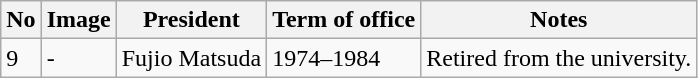<table class="wikitable sortable">
<tr>
<th>No</th>
<th>Image</th>
<th>President</th>
<th>Term of office</th>
<th>Notes</th>
</tr>
<tr>
<td>9</td>
<td>-</td>
<td>Fujio Matsuda</td>
<td>1974–1984</td>
<td>Retired from the university.</td>
</tr>
</table>
